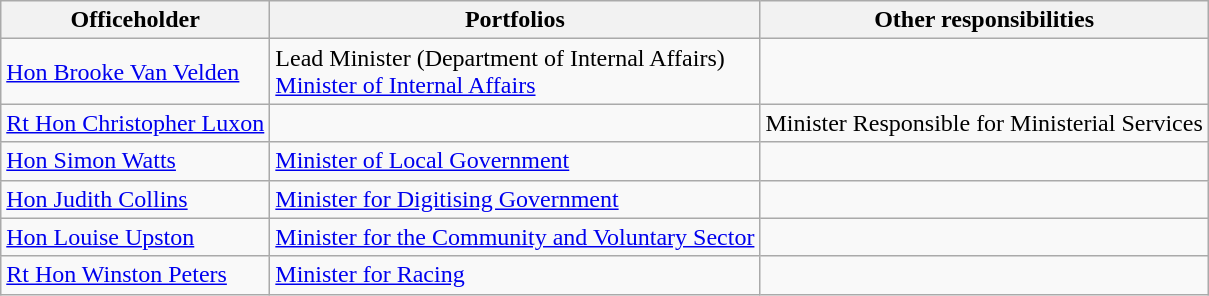<table class="wikitable">
<tr>
<th>Officeholder</th>
<th>Portfolios</th>
<th>Other responsibilities</th>
</tr>
<tr>
<td><a href='#'>Hon Brooke Van Velden</a></td>
<td>Lead Minister (Department of Internal Affairs)<br><a href='#'>Minister of Internal Affairs</a></td>
<td></td>
</tr>
<tr>
<td><a href='#'>Rt Hon Christopher Luxon</a></td>
<td></td>
<td>Minister Responsible for Ministerial Services</td>
</tr>
<tr>
<td><a href='#'>Hon Simon Watts</a></td>
<td><a href='#'>Minister of Local Government</a></td>
<td></td>
</tr>
<tr>
<td><a href='#'>Hon Judith Collins</a></td>
<td><a href='#'>Minister for Digitising Government</a></td>
<td></td>
</tr>
<tr>
<td><a href='#'>Hon Louise Upston</a></td>
<td><a href='#'>Minister for the Community and Voluntary Sector</a></td>
</tr>
<tr>
<td><a href='#'>Rt Hon Winston Peters</a></td>
<td><a href='#'>Minister for Racing</a></td>
<td></td>
</tr>
</table>
